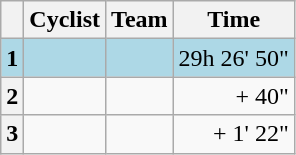<table class="wikitable">
<tr>
<th></th>
<th>Cyclist</th>
<th>Team</th>
<th>Time</th>
</tr>
<tr bgcolor="LightBlue">
<td><strong>1</strong></td>
<td></td>
<td></td>
<td align="right">29h 26' 50"</td>
</tr>
<tr>
<th>2</th>
<td></td>
<td></td>
<td align="right">+ 40"</td>
</tr>
<tr>
<th>3</th>
<td></td>
<td></td>
<td align="right">+ 1' 22"</td>
</tr>
</table>
